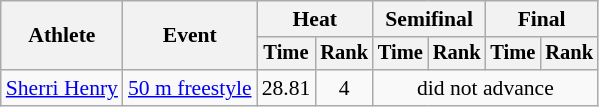<table class=wikitable style="font-size:90%">
<tr>
<th rowspan="2">Athlete</th>
<th rowspan="2">Event</th>
<th colspan="2">Heat</th>
<th colspan="2">Semifinal</th>
<th colspan="2">Final</th>
</tr>
<tr style="font-size:95%">
<th>Time</th>
<th>Rank</th>
<th>Time</th>
<th>Rank</th>
<th>Time</th>
<th>Rank</th>
</tr>
<tr align=center>
<td align=left><a href='#'>Sherri Henry</a></td>
<td align=left><a href='#'>50 m freestyle</a></td>
<td>28.81</td>
<td>4</td>
<td colspan=4>did not advance</td>
</tr>
</table>
